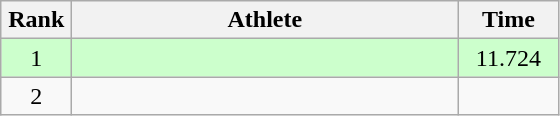<table class=wikitable style="text-align:center">
<tr>
<th width=40>Rank</th>
<th width=250>Athlete</th>
<th width=60>Time</th>
</tr>
<tr bgcolor="ccffcc">
<td>1</td>
<td align=left></td>
<td>11.724</td>
</tr>
<tr>
<td>2</td>
<td align=left></td>
<td></td>
</tr>
</table>
